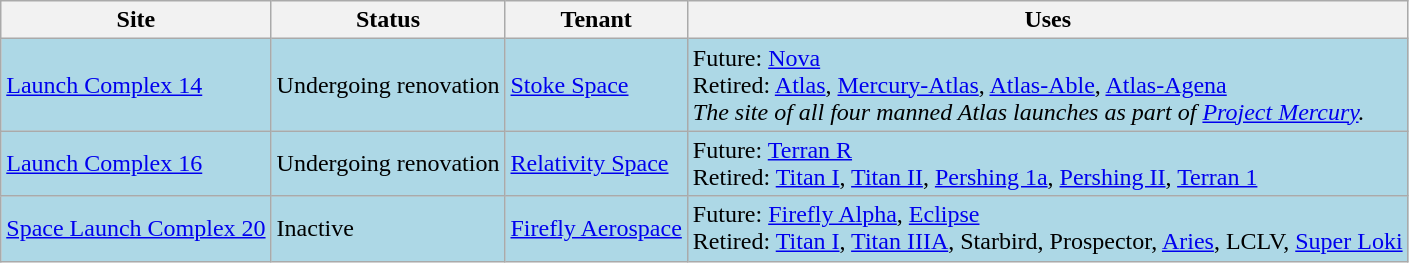<table class="wikitable">
<tr>
<th>Site</th>
<th>Status</th>
<th>Tenant</th>
<th>Uses</th>
</tr>
<tr bgcolor=lightblue>
<td><a href='#'>Launch Complex 14</a></td>
<td>Undergoing renovation</td>
<td><a href='#'>Stoke Space</a></td>
<td>Future: <a href='#'>Nova</a><br>Retired: <a href='#'>Atlas</a>, <a href='#'>Mercury-Atlas</a>, <a href='#'>Atlas-Able</a>, <a href='#'>Atlas-Agena</a><br><em>The site of all four manned Atlas launches as part of <a href='#'>Project Mercury</a>.</em></td>
</tr>
<tr bgcolor=lightblue>
<td><a href='#'>Launch Complex 16</a></td>
<td>Undergoing renovation</td>
<td><a href='#'>Relativity Space</a></td>
<td>Future: <a href='#'>Terran R</a><br>Retired: <a href='#'>Titan I</a>, <a href='#'>Titan II</a>, <a href='#'>Pershing 1a</a>, <a href='#'>Pershing II</a>, <a href='#'>Terran 1</a></td>
</tr>
<tr bgcolor=lightblue>
<td><a href='#'>Space Launch Complex 20</a></td>
<td>Inactive</td>
<td><a href='#'>Firefly Aerospace</a></td>
<td>Future: <a href='#'>Firefly Alpha</a>, <a href='#'>Eclipse</a><br>Retired: <a href='#'>Titan I</a>, <a href='#'>Titan IIIA</a>, Starbird, Prospector, <a href='#'>Aries</a>, LCLV, <a href='#'>Super Loki</a></td>
</tr>
</table>
